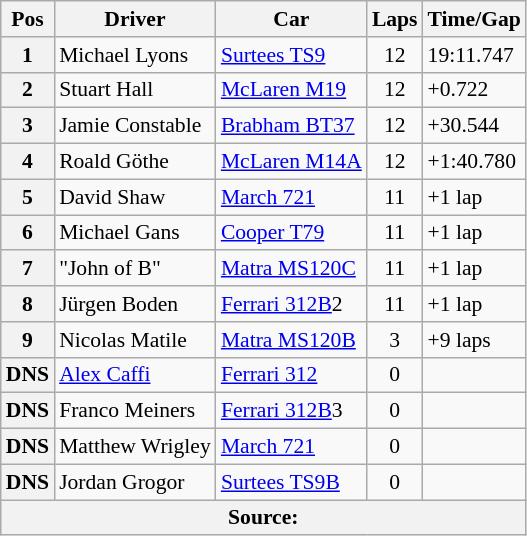<table class="wikitable" style="font-size: 90%;">
<tr>
<th>Pos</th>
<th>Driver</th>
<th>Car</th>
<th>Laps</th>
<th>Time/Gap</th>
</tr>
<tr>
<th>1</th>
<td> Michael Lyons</td>
<td><a href='#'>Surtees TS9</a></td>
<td align=center>12</td>
<td>19:11.747</td>
</tr>
<tr>
<th>2</th>
<td> Stuart Hall</td>
<td><a href='#'>McLaren M19</a></td>
<td align=center>12</td>
<td>+0.722</td>
</tr>
<tr>
<th>3</th>
<td> Jamie Constable</td>
<td><a href='#'>Brabham BT37</a></td>
<td align=center>12</td>
<td>+30.544</td>
</tr>
<tr>
<th>4</th>
<td> Roald Göthe</td>
<td><a href='#'>McLaren M14A</a></td>
<td align=center>12</td>
<td>+1:40.780</td>
</tr>
<tr>
<th>5</th>
<td> David Shaw</td>
<td><a href='#'>March 721</a></td>
<td align=center>11</td>
<td>+1 lap</td>
</tr>
<tr>
<th>6</th>
<td> Michael Gans</td>
<td><a href='#'>Cooper T79</a></td>
<td align=center>11</td>
<td>+1 lap</td>
</tr>
<tr>
<th>7</th>
<td> "John of B"</td>
<td><a href='#'>Matra MS120C</a></td>
<td align=center>11</td>
<td>+1 lap</td>
</tr>
<tr>
<th>8</th>
<td> Jürgen Boden</td>
<td><a href='#'>Ferrari 312B</a>2</td>
<td align=center>11</td>
<td>+1 lap</td>
</tr>
<tr>
<th>9</th>
<td> Nicolas Matile</td>
<td><a href='#'>Matra MS120B</a></td>
<td align=center>3</td>
<td>+9 laps</td>
</tr>
<tr>
<th>DNS</th>
<td> <a href='#'>Alex Caffi</a></td>
<td><a href='#'>Ferrari 312</a></td>
<td align=center>0</td>
<td></td>
</tr>
<tr>
<th>DNS</th>
<td> Franco Meiners</td>
<td><a href='#'>Ferrari 312B</a>3</td>
<td align=center>0</td>
<td></td>
</tr>
<tr>
<th>DNS</th>
<td> Matthew Wrigley</td>
<td><a href='#'>March 721</a></td>
<td align=center>0</td>
<td></td>
</tr>
<tr>
<th>DNS</th>
<td> Jordan Grogor</td>
<td><a href='#'>Surtees TS9B</a></td>
<td align=center>0</td>
<td></td>
</tr>
<tr>
<th colspan=5>Source:</th>
</tr>
</table>
